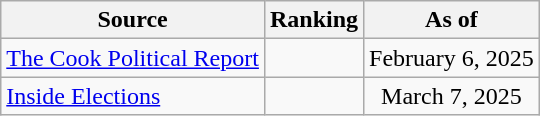<table class="wikitable" style="text-align:center">
<tr>
<th>Source</th>
<th>Ranking</th>
<th>As of</th>
</tr>
<tr>
<td align=left><a href='#'>The Cook Political Report</a></td>
<td></td>
<td>February 6, 2025</td>
</tr>
<tr>
<td align=left><a href='#'>Inside Elections</a></td>
<td></td>
<td>March 7, 2025</td>
</tr>
</table>
